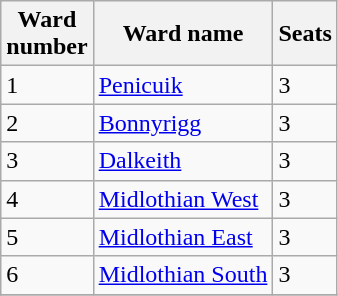<table class="wikitable sortable">
<tr>
<th>Ward<br>number</th>
<th>Ward name</th>
<th>Seats</th>
</tr>
<tr>
<td>1</td>
<td><a href='#'>Penicuik</a></td>
<td>3</td>
</tr>
<tr>
<td>2</td>
<td><a href='#'>Bonnyrigg</a></td>
<td>3</td>
</tr>
<tr>
<td>3</td>
<td><a href='#'>Dalkeith</a></td>
<td>3</td>
</tr>
<tr>
<td>4</td>
<td><a href='#'>Midlothian West</a></td>
<td>3</td>
</tr>
<tr>
<td>5</td>
<td><a href='#'>Midlothian East</a></td>
<td>3</td>
</tr>
<tr>
<td>6</td>
<td><a href='#'>Midlothian South</a></td>
<td>3</td>
</tr>
<tr>
</tr>
</table>
